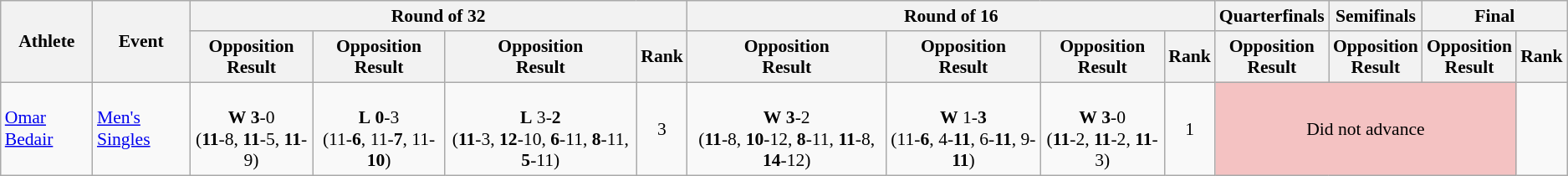<table class="wikitable" border="1" style="font-size:90%">
<tr>
<th rowspan=2>Athlete</th>
<th rowspan=2>Event</th>
<th colspan=4>Round of 32</th>
<th colspan=4>Round of 16</th>
<th>Quarterfinals</th>
<th>Semifinals</th>
<th colspan=2>Final</th>
</tr>
<tr>
<th>Opposition<br>Result</th>
<th>Opposition<br>Result</th>
<th>Opposition<br>Result</th>
<th>Rank</th>
<th>Opposition<br>Result</th>
<th>Opposition<br>Result</th>
<th>Opposition<br>Result</th>
<th>Rank</th>
<th>Opposition<br>Result</th>
<th>Opposition<br>Result</th>
<th>Opposition<br>Result</th>
<th>Rank</th>
</tr>
<tr>
<td><a href='#'>Omar Bedair</a></td>
<td><a href='#'>Men's Singles</a></td>
<td align=center> <br> <strong>W</strong> <strong>3</strong>-0 <br> (<strong>11</strong>-8, <strong>11</strong>-5, <strong>11</strong>-9)</td>
<td align=center> <br> <strong>L</strong> <strong>0</strong>-3 <br> (11-<strong>6</strong>, 11-<strong>7</strong>, 11-<strong>10</strong>)</td>
<td align=center> <br> <strong>L</strong> 3-<strong>2</strong> <br> (<strong>11</strong>-3, <strong>12</strong>-10, <strong>6</strong>-11, <strong>8</strong>-11, <strong>5</strong>-11)</td>
<td align=center>3</td>
<td align=center> <br> <strong>W</strong> <strong>3</strong>-2 <br> (<strong>11</strong>-8, <strong>10</strong>-12, <strong>8</strong>-11, <strong>11</strong>-8, <strong>14</strong>-12)</td>
<td align=center> <br> <strong>W</strong> 1-<strong>3</strong> <br> (11-<strong>6</strong>, 4-<strong>11</strong>, 6-<strong>11</strong>, 9-<strong>11</strong>)</td>
<td align=center> <br> <strong>W</strong> <strong>3</strong>-0 <br> (<strong>11</strong>-2, <strong>11</strong>-2, <strong>11</strong>-3)</td>
<td align=center>1</td>
<td bgcolor="f4c2c2"  colspan=3 align=center>Did not advance</td>
<td align=center></td>
</tr>
</table>
